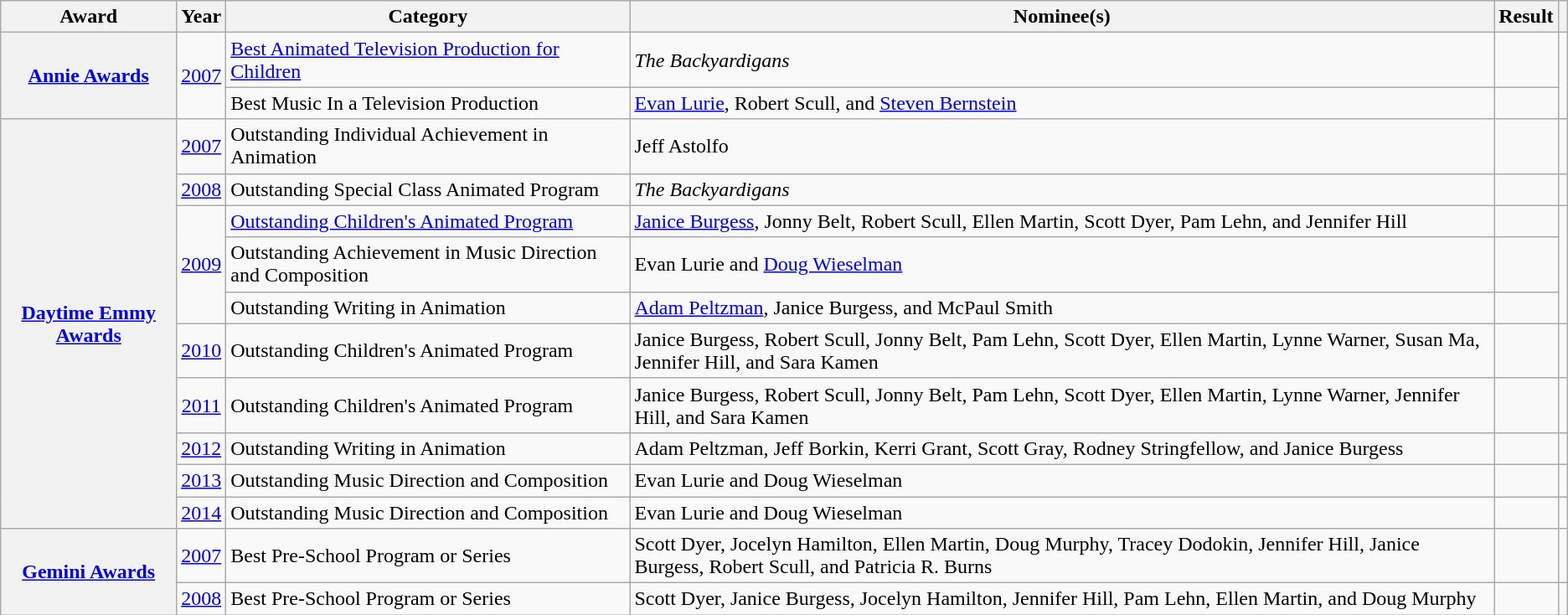<table class="plainrowheaders sortable wikitable">
<tr>
<th>Award</th>
<th>Year</th>
<th>Category</th>
<th>Nominee(s)</th>
<th>Result</th>
<th></th>
</tr>
<tr>
<th scope="row" rowspan="2"><a href='#'>Annie Awards</a></th>
<td align="center" rowspan="2"><a href='#'>2007</a></td>
<td><a href='#'>Best Animated Television Production for Children</a></td>
<td><em>The Backyardigans</em></td>
<td></td>
<td align="center" rowspan="2"></td>
</tr>
<tr>
<td>Best Music In a Television Production</td>
<td><a href='#'>Evan Lurie</a>, Robert Scull, and <a href='#'>Steven Bernstein</a> </td>
<td></td>
</tr>
<tr>
<th scope="row" rowspan="10"><a href='#'>Daytime Emmy Awards</a></th>
<td align="center"><a href='#'>2007</a></td>
<td>Outstanding Individual Achievement in Animation</td>
<td>Jeff Astolfo</td>
<td></td>
<td></td>
</tr>
<tr>
<td align="center"><a href='#'>2008</a></td>
<td>Outstanding Special Class Animated Program</td>
<td><em>The Backyardigans</em></td>
<td></td>
<td align="center"></td>
</tr>
<tr>
<td align="center" rowspan="3"><a href='#'>2009</a></td>
<td><a href='#'>Outstanding Children's Animated Program</a></td>
<td><a href='#'>Janice Burgess</a>, Jonny Belt, Robert Scull, Ellen Martin, Scott Dyer, Pam Lehn, and Jennifer Hill</td>
<td></td>
<td align="center" rowspan="3"></td>
</tr>
<tr>
<td>Outstanding Achievement in Music Direction and Composition</td>
<td>Evan Lurie and <a href='#'>Doug Wieselman</a></td>
<td></td>
</tr>
<tr>
<td>Outstanding Writing in Animation</td>
<td><a href='#'>Adam Peltzman</a>, Janice Burgess, and McPaul Smith</td>
<td></td>
</tr>
<tr>
<td align="center"><a href='#'>2010</a></td>
<td>Outstanding Children's Animated Program</td>
<td>Janice Burgess, Robert Scull, Jonny Belt, Pam Lehn, Scott Dyer, Ellen Martin, Lynne Warner, Susan Ma, Jennifer Hill, and Sara Kamen</td>
<td></td>
<td align="center"></td>
</tr>
<tr>
<td align="center"><a href='#'>2011</a></td>
<td>Outstanding Children's Animated Program</td>
<td>Janice Burgess, Robert Scull, Jonny Belt, Pam Lehn, Scott Dyer, Ellen Martin, Lynne Warner, Jennifer Hill, and Sara Kamen</td>
<td></td>
<td align="center"></td>
</tr>
<tr>
<td align="center"><a href='#'>2012</a></td>
<td>Outstanding Writing in Animation</td>
<td>Adam Peltzman, Jeff Borkin, Kerri Grant, Scott Gray, Rodney Stringfellow, and Janice Burgess</td>
<td></td>
<td align="center"></td>
</tr>
<tr>
<td align="center"><a href='#'>2013</a></td>
<td>Outstanding Music Direction and Composition</td>
<td>Evan Lurie and Doug Wieselman</td>
<td></td>
<td align="center"></td>
</tr>
<tr>
<td align="center"><a href='#'>2014</a></td>
<td>Outstanding Music Direction and Composition</td>
<td>Evan Lurie and Doug Wieselman</td>
<td></td>
<td align="center"></td>
</tr>
<tr>
<th scope="row" rowspan="2"><a href='#'>Gemini Awards</a></th>
<td align="center"><a href='#'>2007</a></td>
<td>Best Pre-School Program or Series</td>
<td>Scott Dyer, Jocelyn Hamilton, Ellen Martin, Doug Murphy, Tracey Dodokin, Jennifer Hill, Janice Burgess, Robert Scull, and Patricia R. Burns</td>
<td></td>
<td></td>
</tr>
<tr>
<td align="center"><a href='#'>2008</a></td>
<td>Best Pre-School Program or Series</td>
<td>Scott Dyer, Janice Burgess, Jocelyn Hamilton, Jennifer Hill, Pam Lehn, Ellen Martin, and Doug Murphy</td>
<td></td>
<td></td>
</tr>
</table>
